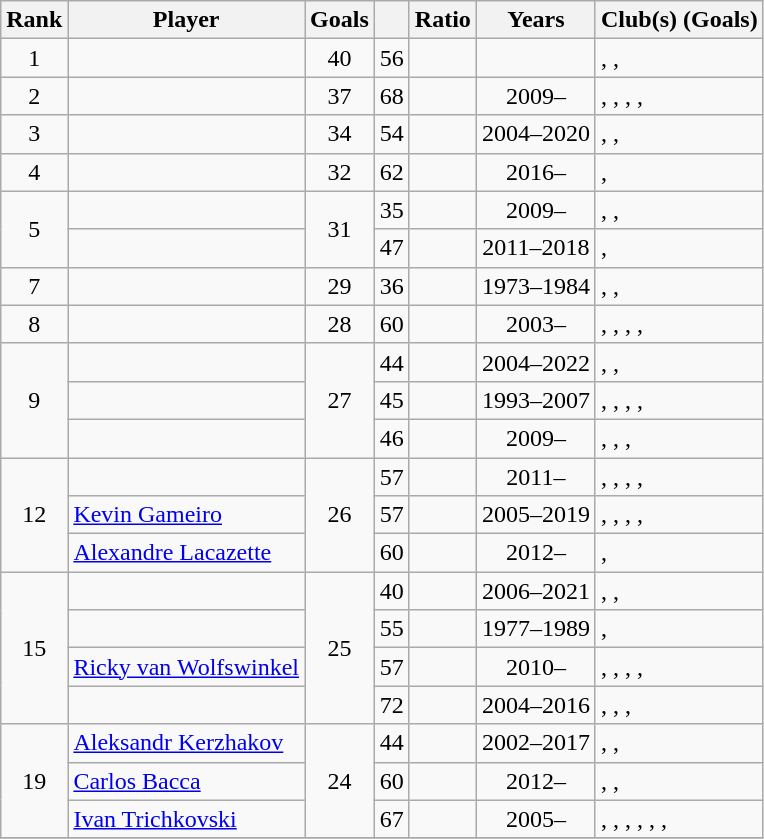<table class="wikitable sortable plainrowheaders" style="text-align:center;">
<tr>
<th scope="col">Rank</th>
<th scope="col">Player</th>
<th scope="col">Goals</th>
<th scope="col"></th>
<th scope="col">Ratio</th>
<th scope="col">Years</th>
<th scope="col">Club(s) (Goals)</th>
</tr>
<tr>
<td>1</td>
<td align=left data-sort-value="Larsson, Henrik"></td>
<td>40</td>
<td>56</td>
<td></td>
<td></td>
<td style="text-align:left;">, , </td>
</tr>
<tr>
<td>2</td>
<td align=left data-sort-value="Aubameyang, Pierre Emerick"></td>
<td>37</td>
<td>68</td>
<td></td>
<td>2009–</td>
<td style="text-align:left;">, , , , </td>
</tr>
<tr>
<td>3</td>
<td align=left data-sort-value="Huntelaar, Klaas Jan"></td>
<td>34</td>
<td>54</td>
<td></td>
<td>2004–2020</td>
<td style="text-align:left;">, , </td>
</tr>
<tr>
<td>4</td>
<td align=left data-sort-value="Morelos, Alfredo"></td>
<td>32</td>
<td>62</td>
<td></td>
<td>2016–</td>
<td style="text-align:left;">, </td>
</tr>
<tr>
<td rowspan="2">5</td>
<td align=left data-sort-value="Falcao, Radamel"></td>
<td rowspan="2">31</td>
<td>35</td>
<td></td>
<td>2009–</td>
<td style="text-align:left;">, , </td>
</tr>
<tr>
<td align=left data-sort-value="Aduriz, Aritz"></td>
<td>47</td>
<td></td>
<td>2011–2018</td>
<td style="text-align:left;">, </td>
</tr>
<tr>
<td>7</td>
<td align=left data-sort-value="Muller, Dieter"></td>
<td>29</td>
<td>36</td>
<td></td>
<td>1973–1984</td>
<td style="text-align:left;">, , </td>
</tr>
<tr>
<td>8</td>
<td align=left data-sort-value="Dzeko, Edin"></td>
<td>28</td>
<td>60</td>
<td></td>
<td>2003–</td>
<td style="text-align:left;">, , , , </td>
</tr>
<tr>
<td rowspan="3">9</td>
<td align=left data-sort-value="Love, Vagner"></td>
<td rowspan="3">27</td>
<td>44</td>
<td></td>
<td>2004–2022</td>
<td style="text-align:left;">, , </td>
</tr>
<tr>
<td align=left data-sort-value="Arveladze, Shota"></td>
<td>45</td>
<td></td>
<td>1993–2007</td>
<td style="text-align:left;">, , , , </td>
</tr>
<tr>
<td align=left data-sort-value="Lukaku, Romelu"></td>
<td>46</td>
<td></td>
<td>2009–</td>
<td style="text-align:left;">, , , </td>
</tr>
<tr>
<td rowspan="3">12</td>
<td align=left data-sort-value="Dabbur, Munas"></td>
<td rowspan="3">26</td>
<td>57</td>
<td></td>
<td>2011–</td>
<td style="text-align:left;">, , , , </td>
</tr>
<tr>
<td align=left data-sort-value="Gameiro, Kevin"> <a href='#'>Kevin Gameiro</a></td>
<td>57</td>
<td></td>
<td>2005–2019</td>
<td style="text-align:left;">, , , , </td>
</tr>
<tr>
<td align=left data-sort-value="Lacazette, Alexandre"> <a href='#'>Alexandre Lacazette</a></td>
<td>60</td>
<td></td>
<td>2012–</td>
<td style="text-align:left;">, </td>
</tr>
<tr>
<td rowspan="4">15</td>
<td align=left data-sort-value="Defoe, Jermain"></td>
<td rowspan="4">25</td>
<td>40</td>
<td></td>
<td>2006–2021</td>
<td style="text-align:left;">, , </td>
</tr>
<tr>
<td align=left data-sort-value="Altobelli, Alessandro"></td>
<td>55</td>
<td></td>
<td>1977–1989</td>
<td style="text-align:left;">, </td>
</tr>
<tr>
<td align=left data-sort-value="Wolfswinkel, Ricky van"> <a href='#'>Ricky van Wolfswinkel</a></td>
<td>57</td>
<td></td>
<td>2010–</td>
<td style="text-align:left;">, , , , </td>
</tr>
<tr>
<td align=left data-sort-value="Petric, Mladen"></td>
<td>72</td>
<td></td>
<td>2004–2016</td>
<td style="text-align:left;">, , , </td>
</tr>
<tr>
<td rowspan="3" align=center>19</td>
<td align=left data-sort-value="Kerzhakov, Aleksandr"> <a href='#'>Aleksandr Kerzhakov</a></td>
<td rowspan="3">24</td>
<td>44</td>
<td></td>
<td>2002–2017</td>
<td style="text-align:left;">, , </td>
</tr>
<tr>
<td align=left data-sort-value="Bacca, Carlos"> <a href='#'>Carlos Bacca</a></td>
<td>60</td>
<td></td>
<td>2012–</td>
<td style="text-align:left;">, , </td>
</tr>
<tr>
<td align=left data-sort-value="Trichkovski, Ivan"> <a href='#'>Ivan Trichkovski</a></td>
<td>67</td>
<td></td>
<td>2005–</td>
<td style="text-align:left;">, , , , , , </td>
</tr>
<tr>
</tr>
</table>
